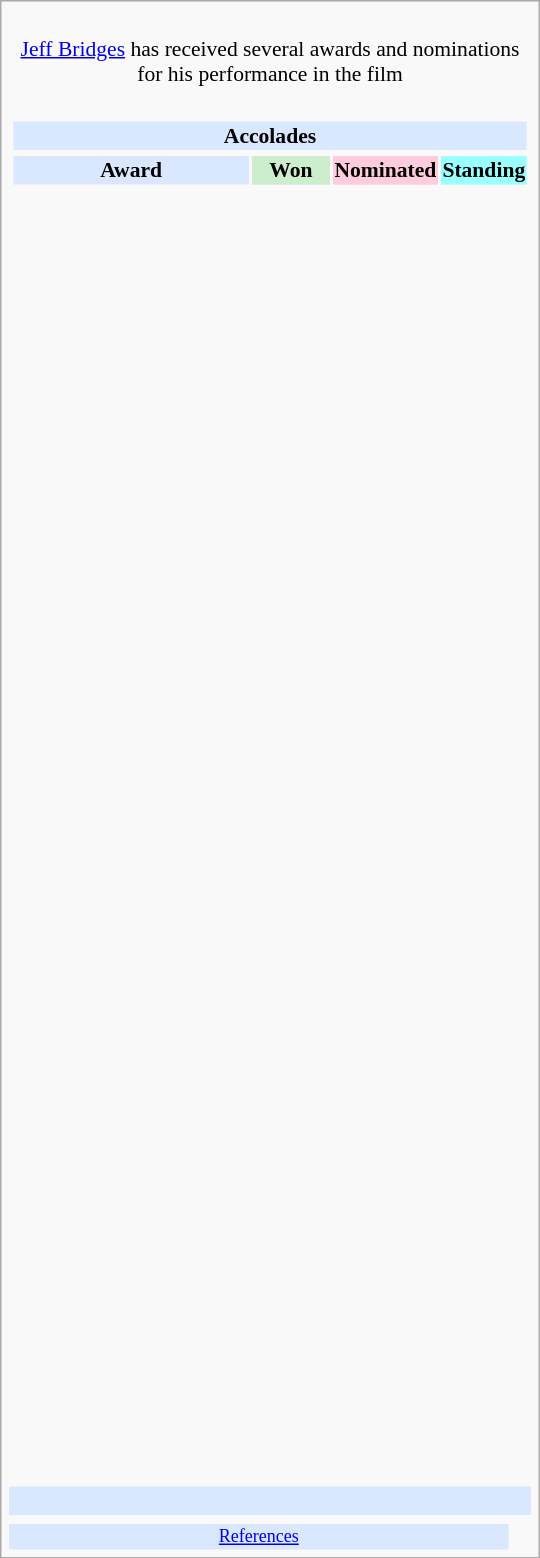<table class="infobox" style="width: 25em; text-align: left; font-size: 90%; vertical-align: middle;">
<tr>
<td colspan="4" style="text-align:center;"><br><a href='#'>Jeff Bridges</a> has received several awards and nominations for his performance in the film</td>
</tr>
<tr>
<td colspan=4><br><table class="collapsible collapsed" width=100%>
<tr>
<th colspan="4" style="background-color: #D9E8FF; text-align: center;">Accolades</th>
</tr>
<tr>
</tr>
<tr bgcolor=#D9E8FF>
<td style="text-align:center;"><strong>Award</strong></td>
<td style="text-align:center; background: #cceecc; text-size:0.9em" width=50><strong>Won</strong></td>
<td style="text-align:center; background: #ffccdd; text-size:0.9em" width=50><strong>Nominated</strong></td>
<td style="text-align:center; background: #99ffff; text-size:0.9em" width=50><strong>Standing</strong></td>
</tr>
<tr>
<td align="center"><br></td>
<td></td>
<td></td>
<td></td>
</tr>
<tr>
<td align="center"><br></td>
<td></td>
<td></td>
<td></td>
</tr>
<tr>
<td align="center"><br></td>
<td></td>
<td></td>
<td></td>
</tr>
<tr>
<td align="center"><br></td>
<td></td>
<td></td>
<td></td>
</tr>
<tr>
<td align="center"><br></td>
<td></td>
<td></td>
<td></td>
</tr>
<tr>
<td align="center"><br></td>
<td></td>
<td></td>
<td></td>
</tr>
<tr>
<td align="center"><br></td>
<td></td>
<td></td>
<td></td>
</tr>
<tr>
<td align="center"><br></td>
<td></td>
<td></td>
<td></td>
</tr>
<tr>
<td align="center"><br></td>
<td></td>
<td></td>
<td></td>
</tr>
<tr>
<td align="center"><br></td>
<td></td>
<td></td>
<td></td>
</tr>
<tr>
<td align="center"><br></td>
<td></td>
<td></td>
<td></td>
</tr>
<tr>
<td align="center"><br></td>
<td></td>
<td></td>
<td></td>
</tr>
<tr>
<td align="center"><br></td>
<td></td>
<td></td>
<td></td>
</tr>
<tr>
<td align="center"><br></td>
<td></td>
<td></td>
<td></td>
</tr>
<tr>
<td align="center"><br></td>
<td></td>
<td></td>
<td></td>
</tr>
<tr>
<td align="center"><br></td>
<td></td>
<td></td>
<td></td>
</tr>
<tr>
<td align="center"><br></td>
<td></td>
<td></td>
<td></td>
</tr>
<tr>
<td align="center"><br></td>
<td></td>
<td></td>
<td></td>
</tr>
<tr>
<td align="center"><br></td>
<td></td>
<td></td>
<td></td>
</tr>
<tr>
<td align="center"><br></td>
<td></td>
<td></td>
<td></td>
</tr>
<tr>
<td align="center"><br></td>
<td></td>
<td></td>
<td></td>
</tr>
<tr>
<td align="center"><br></td>
<td></td>
<td></td>
<td></td>
</tr>
<tr>
<td align="center"><br></td>
<td></td>
<td></td>
<td></td>
</tr>
<tr>
<td align="center"><br></td>
<td></td>
<td></td>
<td></td>
</tr>
<tr>
<td align="center"><br></td>
<td></td>
<td></td>
<td></td>
</tr>
<tr>
<td align="center"><br></td>
<td></td>
<td></td>
<td></td>
</tr>
<tr>
<td align="center"><br></td>
<td></td>
<td></td>
<td></td>
</tr>
<tr>
<td align="center"><br></td>
<td></td>
<td></td>
<td></td>
</tr>
<tr>
<td align="center"><br></td>
<td></td>
<td></td>
<td></td>
</tr>
<tr>
<td align="center"><br></td>
<td></td>
<td></td>
<td></td>
</tr>
<tr>
<td align="center"><br></td>
<td></td>
<td></td>
<td></td>
</tr>
<tr>
<td align="center"><br></td>
<td></td>
<td></td>
<td></td>
</tr>
<tr>
<td align="center"><br></td>
<td></td>
<td></td>
<td></td>
</tr>
<tr>
<td align="center"><br></td>
<td></td>
<td></td>
<td></td>
</tr>
<tr>
<td align="center"><br></td>
<td></td>
<td></td>
<td></td>
</tr>
<tr>
<td align="center"><br></td>
<td></td>
<td></td>
<td></td>
</tr>
<tr>
<td align="center"><br></td>
<td></td>
<td></td>
<td></td>
</tr>
<tr>
<td align="center"><br></td>
<td></td>
<td></td>
<td></td>
</tr>
<tr>
<td align="center"><br></td>
<td></td>
<td></td>
<td></td>
</tr>
<tr>
<td align="center"><br></td>
<td></td>
<td></td>
<td></td>
</tr>
<tr>
<td align="center"><br></td>
<td></td>
<td></td>
<td></td>
</tr>
<tr>
</tr>
</table>
</td>
</tr>
<tr style="background:#d9e8ff;">
<td style="text-align:center;" colspan="4"><br></td>
</tr>
<tr>
<td></td>
<td></td>
<td></td>
<td></td>
</tr>
<tr bgcolor=#D9E8FF>
<td colspan="3" style="font-size: smaller; text-align:center;"><a href='#'>References</a></td>
</tr>
</table>
